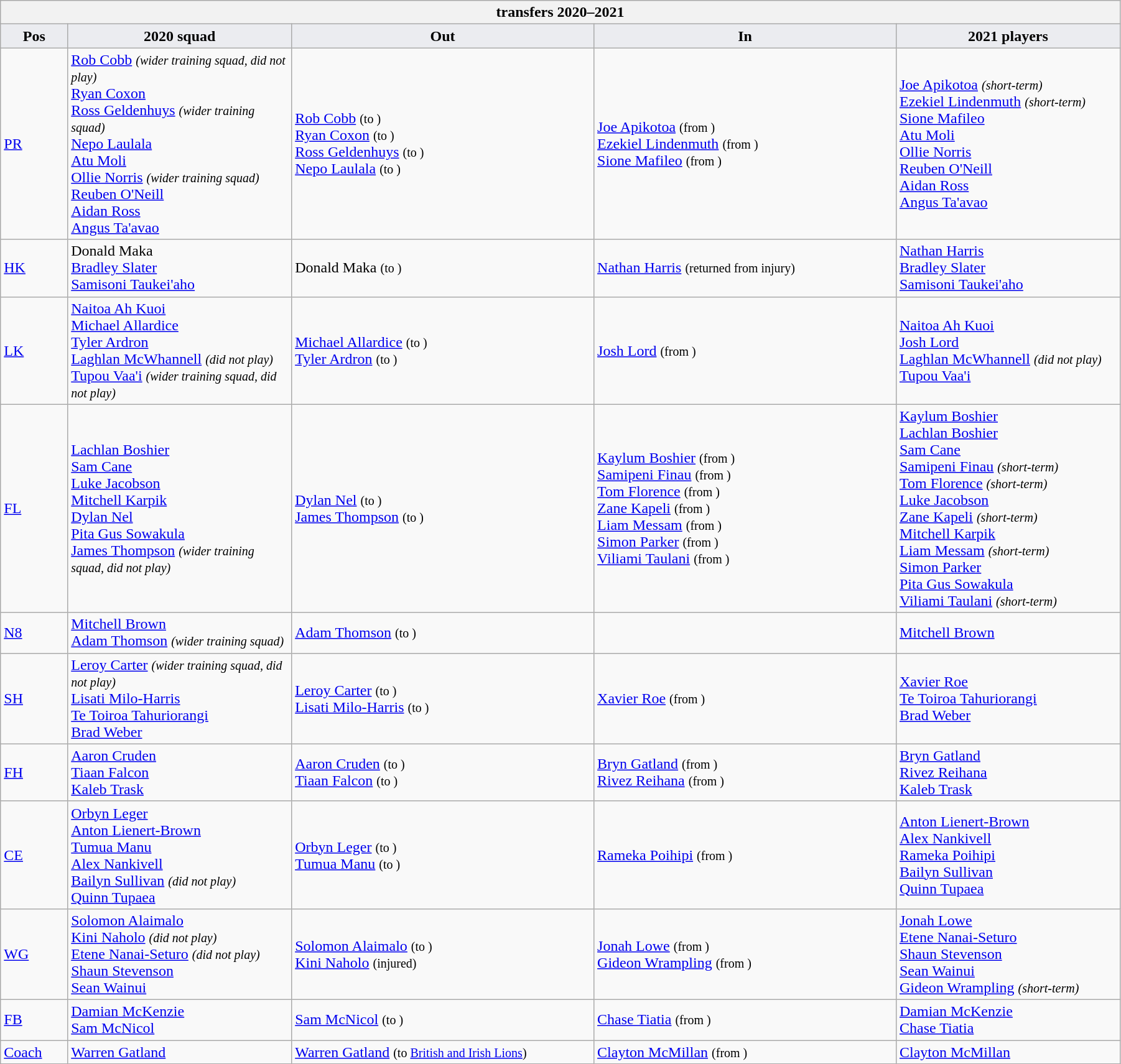<table class="wikitable" style="text-align: left; width:95%">
<tr>
<th colspan="100%"> transfers 2020–2021</th>
</tr>
<tr>
<th style="background:#ebecf0; width:6%;">Pos</th>
<th style="background:#ebecf0; width:20%;">2020 squad</th>
<th style="background:#ebecf0; width:27%;">Out</th>
<th style="background:#ebecf0; width:27%;">In</th>
<th style="background:#ebecf0; width:20%;">2021 players</th>
</tr>
<tr>
<td><a href='#'>PR</a></td>
<td> <a href='#'>Rob Cobb</a> <small><em>(wider training squad, did not play)</em></small> <br> <a href='#'>Ryan Coxon</a> <br> <a href='#'>Ross Geldenhuys</a> <small><em>(wider training squad)</em></small> <br> <a href='#'>Nepo Laulala</a> <br> <a href='#'>Atu Moli</a> <br> <a href='#'>Ollie Norris</a> <small><em>(wider training squad)</em></small> <br> <a href='#'>Reuben O'Neill</a> <br> <a href='#'>Aidan Ross</a> <br> <a href='#'>Angus Ta'avao</a></td>
<td>  <a href='#'>Rob Cobb</a> <small>(to )</small> <br>  <a href='#'>Ryan Coxon</a> <small>(to )</small> <br>  <a href='#'>Ross Geldenhuys</a> <small>(to )</small> <br>  <a href='#'>Nepo Laulala</a> <small>(to )</small></td>
<td>  <a href='#'>Joe Apikotoa</a> <small>(from )</small> <br>  <a href='#'>Ezekiel Lindenmuth</a> <small>(from )</small> <br>  <a href='#'>Sione Mafileo</a> <small>(from )</small></td>
<td> <a href='#'>Joe Apikotoa</a> <small><em>(short-term)</em></small> <br> <a href='#'>Ezekiel Lindenmuth</a> <small><em>(short-term)</em></small> <br> <a href='#'>Sione Mafileo</a> <br> <a href='#'>Atu Moli</a> <br> <a href='#'>Ollie Norris</a> <br> <a href='#'>Reuben O'Neill</a> <br> <a href='#'>Aidan Ross</a> <br> <a href='#'>Angus Ta'avao</a></td>
</tr>
<tr>
<td><a href='#'>HK</a></td>
<td> Donald Maka <br> <a href='#'>Bradley Slater</a> <br> <a href='#'>Samisoni Taukei'aho</a></td>
<td>  Donald Maka <small>(to )</small></td>
<td>  <a href='#'>Nathan Harris</a> <small>(returned from injury)</small></td>
<td> <a href='#'>Nathan Harris</a> <br> <a href='#'>Bradley Slater</a> <br> <a href='#'>Samisoni Taukei'aho</a></td>
</tr>
<tr>
<td><a href='#'>LK</a></td>
<td> <a href='#'>Naitoa Ah Kuoi</a> <br> <a href='#'>Michael Allardice</a> <br> <a href='#'>Tyler Ardron</a> <br> <a href='#'>Laghlan McWhannell</a> <small><em>(did not play)</em></small> <br> <a href='#'>Tupou Vaa'i</a> <small><em>(wider training squad, did not play)</em></small></td>
<td>  <a href='#'>Michael Allardice</a> <small>(to )</small> <br>  <a href='#'>Tyler Ardron</a> <small>(to )</small></td>
<td>  <a href='#'>Josh Lord</a> <small>(from )</small></td>
<td> <a href='#'>Naitoa Ah Kuoi</a> <br> <a href='#'>Josh Lord</a> <br> <a href='#'>Laghlan McWhannell</a> <small><em>(did not play)</em></small> <br> <a href='#'>Tupou Vaa'i</a></td>
</tr>
<tr>
<td><a href='#'>FL</a></td>
<td> <a href='#'>Lachlan Boshier</a> <br> <a href='#'>Sam Cane</a> <br> <a href='#'>Luke Jacobson</a> <br> <a href='#'>Mitchell Karpik</a> <br> <a href='#'>Dylan Nel</a> <br> <a href='#'>Pita Gus Sowakula</a> <br> <a href='#'>James Thompson</a> <small><em>(wider training squad, did not play)</em></small></td>
<td>  <a href='#'>Dylan Nel</a> <small>(to )</small> <br>  <a href='#'>James Thompson</a> <small>(to )</small></td>
<td>  <a href='#'>Kaylum Boshier</a> <small>(from )</small> <br>  <a href='#'>Samipeni Finau</a> <small>(from )</small> <br>  <a href='#'>Tom Florence</a> <small>(from )</small> <br>  <a href='#'>Zane Kapeli</a> <small>(from )</small> <br>  <a href='#'>Liam Messam</a> <small>(from )</small> <br>  <a href='#'>Simon Parker</a> <small>(from )</small> <br>  <a href='#'>Viliami Taulani</a> <small>(from )</small></td>
<td> <a href='#'>Kaylum Boshier</a> <br> <a href='#'>Lachlan Boshier</a> <br> <a href='#'>Sam Cane</a> <br> <a href='#'>Samipeni Finau</a> <small><em>(short-term)</em></small> <br> <a href='#'>Tom Florence</a> <small><em>(short-term)</em></small> <br> <a href='#'>Luke Jacobson</a> <br> <a href='#'>Zane Kapeli</a> <small><em>(short-term)</em></small> <br> <a href='#'>Mitchell Karpik</a> <br> <a href='#'>Liam Messam</a> <small><em>(short-term)</em></small> <br> <a href='#'>Simon Parker</a> <br> <a href='#'>Pita Gus Sowakula</a> <br> <a href='#'>Viliami Taulani</a> <small><em>(short-term)</em></small></td>
</tr>
<tr>
<td><a href='#'>N8</a></td>
<td> <a href='#'>Mitchell Brown</a> <br> <a href='#'>Adam Thomson</a> <small><em>(wider training squad)</em></small></td>
<td>  <a href='#'>Adam Thomson</a> <small>(to )</small></td>
<td></td>
<td> <a href='#'>Mitchell Brown</a></td>
</tr>
<tr>
<td><a href='#'>SH</a></td>
<td> <a href='#'>Leroy Carter</a> <small><em>(wider training squad, did not play)</em></small> <br> <a href='#'>Lisati Milo-Harris</a> <br> <a href='#'>Te Toiroa Tahuriorangi</a> <br> <a href='#'>Brad Weber</a></td>
<td>  <a href='#'>Leroy Carter</a> <small>(to )</small> <br>  <a href='#'>Lisati Milo-Harris</a> <small>(to )</small></td>
<td>  <a href='#'>Xavier Roe</a> <small>(from )</small></td>
<td> <a href='#'>Xavier Roe</a> <br> <a href='#'>Te Toiroa Tahuriorangi</a> <br> <a href='#'>Brad Weber</a></td>
</tr>
<tr>
<td><a href='#'>FH</a></td>
<td> <a href='#'>Aaron Cruden</a> <br> <a href='#'>Tiaan Falcon</a> <br> <a href='#'>Kaleb Trask</a></td>
<td>  <a href='#'>Aaron Cruden</a> <small>(to )</small> <br>  <a href='#'>Tiaan Falcon</a> <small>(to )</small></td>
<td>  <a href='#'>Bryn Gatland</a> <small>(from )</small> <br>  <a href='#'>Rivez Reihana</a> <small>(from )</small></td>
<td> <a href='#'>Bryn Gatland</a> <br> <a href='#'>Rivez Reihana</a> <br> <a href='#'>Kaleb Trask</a></td>
</tr>
<tr>
<td><a href='#'>CE</a></td>
<td> <a href='#'>Orbyn Leger</a> <br> <a href='#'>Anton Lienert-Brown</a> <br> <a href='#'>Tumua Manu</a> <br> <a href='#'>Alex Nankivell</a> <br> <a href='#'>Bailyn Sullivan</a> <small><em>(did not play)</em></small> <br> <a href='#'>Quinn Tupaea</a></td>
<td>  <a href='#'>Orbyn Leger</a> <small>(to )</small> <br>  <a href='#'>Tumua Manu</a> <small>(to )</small></td>
<td>  <a href='#'>Rameka Poihipi</a> <small>(from )</small></td>
<td> <a href='#'>Anton Lienert-Brown</a> <br> <a href='#'>Alex Nankivell</a> <br> <a href='#'>Rameka Poihipi</a> <br> <a href='#'>Bailyn Sullivan</a> <br> <a href='#'>Quinn Tupaea</a></td>
</tr>
<tr>
<td><a href='#'>WG</a></td>
<td> <a href='#'>Solomon Alaimalo</a> <br> <a href='#'>Kini Naholo</a> <small><em>(did not play)</em></small> <br> <a href='#'>Etene Nanai-Seturo</a> <small><em>(did not play)</em></small> <br> <a href='#'>Shaun Stevenson</a> <br> <a href='#'>Sean Wainui</a></td>
<td>  <a href='#'>Solomon Alaimalo</a> <small>(to )</small> <br>  <a href='#'>Kini Naholo</a> <small>(injured)</small></td>
<td>  <a href='#'>Jonah Lowe</a> <small>(from )</small> <br>  <a href='#'>Gideon Wrampling</a> <small>(from )</small></td>
<td> <a href='#'>Jonah Lowe</a> <br> <a href='#'>Etene Nanai-Seturo</a> <br> <a href='#'>Shaun Stevenson</a> <br> <a href='#'>Sean Wainui</a> <br> <a href='#'>Gideon Wrampling</a> <small><em>(short-term)</em></small></td>
</tr>
<tr>
<td><a href='#'>FB</a></td>
<td> <a href='#'>Damian McKenzie</a> <br> <a href='#'>Sam McNicol</a></td>
<td>  <a href='#'>Sam McNicol</a> <small>(to )</small></td>
<td>  <a href='#'>Chase Tiatia</a> <small>(from )</small></td>
<td> <a href='#'>Damian McKenzie</a> <br> <a href='#'>Chase Tiatia</a></td>
</tr>
<tr>
<td><a href='#'>Coach</a></td>
<td> <a href='#'>Warren Gatland</a></td>
<td>  <a href='#'>Warren Gatland</a> <small>(to <a href='#'>British and Irish Lions</a>)</small></td>
<td>  <a href='#'>Clayton McMillan</a> <small>(from )</small></td>
<td> <a href='#'>Clayton McMillan</a></td>
</tr>
</table>
